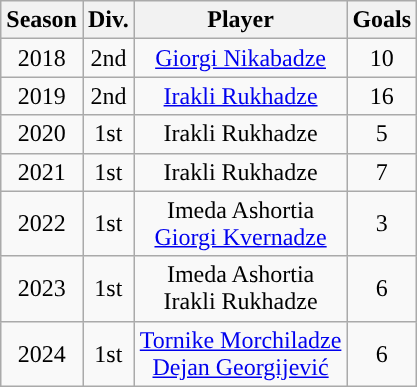<table class="wikitable sortable" style="text-align: center;">
<tr>
<th>Season</th>
<th>Div.</th>
<th>Player</th>
<th>Goals</th>
</tr>
<tr>
<td>2018</td>
<td>2nd</td>
<td> <a href='#'>Giorgi Nikabadze</a></td>
<td>10</td>
</tr>
<tr>
<td>2019</td>
<td>2nd</td>
<td> <a href='#'>Irakli Rukhadze</a></td>
<td>16</td>
</tr>
<tr>
<td>2020</td>
<td>1st</td>
<td> Irakli Rukhadze</td>
<td>5</td>
</tr>
<tr>
<td>2021</td>
<td>1st</td>
<td> Irakli Rukhadze</td>
<td>7</td>
</tr>
<tr>
<td>2022</td>
<td>1st</td>
<td> Imeda Ashortia <br>  <a href='#'>Giorgi Kvernadze</a></td>
<td>3</td>
</tr>
<tr>
<td>2023</td>
<td>1st</td>
<td> Imeda Ashortia <br>  Irakli Rukhadze</td>
<td>6</td>
</tr>
<tr>
<td>2024</td>
<td>1st</td>
<td> <a href='#'>Tornike Morchiladze</a> <br>  <a href='#'>Dejan Georgijević</a></td>
<td>6</td>
</tr>
</table>
